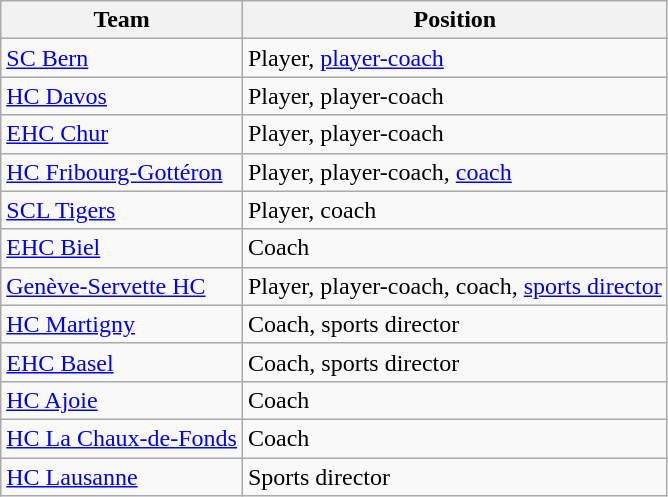<table class="wikitable"|- bgcolor="#d0d0d0">
<tr>
<th>Team</th>
<th>Position</th>
</tr>
<tr>
<td><a href='#'>SC Bern</a></td>
<td>Player, <a href='#'>player-coach</a></td>
</tr>
<tr>
<td><a href='#'>HC Davos</a></td>
<td>Player, player-coach</td>
</tr>
<tr>
<td><a href='#'>EHC Chur</a></td>
<td>Player, player-coach</td>
</tr>
<tr>
<td><a href='#'>HC Fribourg-Gottéron</a></td>
<td>Player, player-coach, <a href='#'>coach</a></td>
</tr>
<tr>
<td><a href='#'>SCL Tigers</a></td>
<td>Player, coach</td>
</tr>
<tr>
<td><a href='#'>EHC Biel</a></td>
<td>Coach</td>
</tr>
<tr>
<td><a href='#'>Genève-Servette HC</a></td>
<td>Player, player-coach, coach, <a href='#'>sports director</a></td>
</tr>
<tr>
<td><a href='#'>HC Martigny</a></td>
<td>Coach, sports director</td>
</tr>
<tr>
<td><a href='#'>EHC Basel</a></td>
<td>Coach, sports director</td>
</tr>
<tr>
<td><a href='#'>HC Ajoie</a></td>
<td>Coach</td>
</tr>
<tr>
<td><a href='#'>HC La Chaux-de-Fonds</a></td>
<td>Coach</td>
</tr>
<tr>
<td><a href='#'>HC Lausanne</a></td>
<td>Sports director</td>
</tr>
</table>
